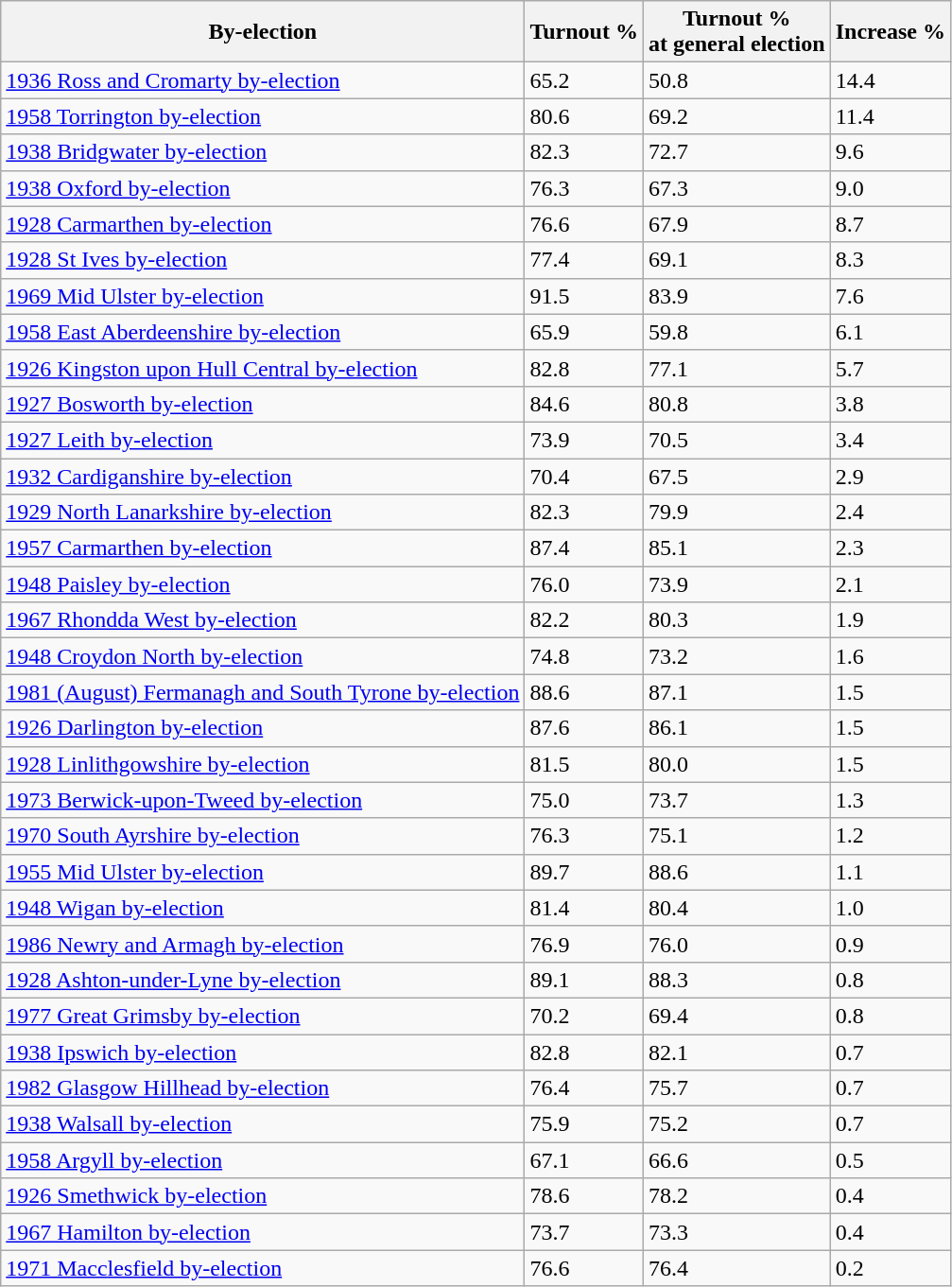<table class="wikitable sortable">
<tr>
<th>By-election</th>
<th>Turnout %</th>
<th>Turnout %<br>at general election</th>
<th>Increase %</th>
</tr>
<tr>
<td><a href='#'>1936 Ross and Cromarty by-election</a></td>
<td>65.2</td>
<td>50.8</td>
<td>14.4</td>
</tr>
<tr>
<td><a href='#'>1958 Torrington by-election</a></td>
<td>80.6</td>
<td>69.2</td>
<td>11.4</td>
</tr>
<tr>
<td><a href='#'>1938 Bridgwater by-election</a></td>
<td>82.3</td>
<td>72.7</td>
<td>9.6</td>
</tr>
<tr>
<td><a href='#'>1938 Oxford by-election</a></td>
<td>76.3</td>
<td>67.3</td>
<td>9.0</td>
</tr>
<tr>
<td><a href='#'>1928 Carmarthen by-election</a></td>
<td>76.6</td>
<td>67.9</td>
<td>8.7</td>
</tr>
<tr>
<td><a href='#'>1928 St Ives by-election</a></td>
<td>77.4</td>
<td>69.1</td>
<td>8.3</td>
</tr>
<tr>
<td><a href='#'>1969 Mid Ulster by-election</a></td>
<td>91.5</td>
<td>83.9</td>
<td>7.6</td>
</tr>
<tr>
<td><a href='#'>1958 East Aberdeenshire by-election</a></td>
<td>65.9</td>
<td>59.8</td>
<td>6.1</td>
</tr>
<tr>
<td><a href='#'>1926 Kingston upon Hull Central by-election</a></td>
<td>82.8</td>
<td>77.1</td>
<td>5.7</td>
</tr>
<tr>
<td><a href='#'>1927 Bosworth by-election</a></td>
<td>84.6</td>
<td>80.8</td>
<td>3.8</td>
</tr>
<tr>
<td><a href='#'>1927 Leith by-election</a></td>
<td>73.9</td>
<td>70.5</td>
<td>3.4</td>
</tr>
<tr>
<td><a href='#'>1932 Cardiganshire by-election</a></td>
<td>70.4</td>
<td>67.5</td>
<td>2.9</td>
</tr>
<tr>
<td><a href='#'>1929 North Lanarkshire by-election</a></td>
<td>82.3</td>
<td>79.9</td>
<td>2.4</td>
</tr>
<tr>
<td><a href='#'>1957 Carmarthen by-election</a></td>
<td>87.4</td>
<td>85.1</td>
<td>2.3</td>
</tr>
<tr>
<td><a href='#'>1948 Paisley by-election</a></td>
<td>76.0</td>
<td>73.9</td>
<td>2.1</td>
</tr>
<tr>
<td><a href='#'>1967 Rhondda West by-election</a></td>
<td>82.2</td>
<td>80.3</td>
<td>1.9</td>
</tr>
<tr>
<td><a href='#'>1948 Croydon North by-election</a></td>
<td>74.8</td>
<td>73.2</td>
<td>1.6</td>
</tr>
<tr>
<td><a href='#'>1981 (August) Fermanagh and South Tyrone by-election</a></td>
<td>88.6</td>
<td>87.1</td>
<td>1.5</td>
</tr>
<tr>
<td><a href='#'>1926 Darlington by-election</a></td>
<td>87.6</td>
<td>86.1</td>
<td>1.5</td>
</tr>
<tr>
<td><a href='#'>1928 Linlithgowshire by-election</a></td>
<td>81.5</td>
<td>80.0</td>
<td>1.5</td>
</tr>
<tr>
<td><a href='#'>1973 Berwick-upon-Tweed by-election</a></td>
<td>75.0</td>
<td>73.7</td>
<td>1.3</td>
</tr>
<tr>
<td><a href='#'>1970 South Ayrshire by-election</a></td>
<td>76.3</td>
<td>75.1</td>
<td>1.2</td>
</tr>
<tr>
<td><a href='#'>1955 Mid Ulster by-election</a></td>
<td>89.7</td>
<td>88.6</td>
<td>1.1</td>
</tr>
<tr>
<td><a href='#'>1948 Wigan by-election</a></td>
<td>81.4</td>
<td>80.4</td>
<td>1.0</td>
</tr>
<tr>
<td><a href='#'>1986 Newry and Armagh by-election</a></td>
<td>76.9</td>
<td>76.0</td>
<td>0.9</td>
</tr>
<tr>
<td><a href='#'>1928 Ashton-under-Lyne by-election</a></td>
<td>89.1</td>
<td>88.3</td>
<td>0.8</td>
</tr>
<tr>
<td><a href='#'>1977 Great Grimsby by-election</a></td>
<td>70.2</td>
<td>69.4</td>
<td>0.8</td>
</tr>
<tr>
<td><a href='#'>1938 Ipswich by-election</a></td>
<td>82.8</td>
<td>82.1</td>
<td>0.7</td>
</tr>
<tr>
<td><a href='#'>1982 Glasgow Hillhead by-election</a></td>
<td>76.4</td>
<td>75.7</td>
<td>0.7</td>
</tr>
<tr>
<td><a href='#'>1938 Walsall by-election</a></td>
<td>75.9</td>
<td>75.2</td>
<td>0.7</td>
</tr>
<tr>
<td><a href='#'>1958 Argyll by-election</a></td>
<td>67.1</td>
<td>66.6</td>
<td>0.5</td>
</tr>
<tr>
<td><a href='#'>1926 Smethwick by-election</a></td>
<td>78.6</td>
<td>78.2</td>
<td>0.4</td>
</tr>
<tr>
<td><a href='#'>1967 Hamilton by-election</a></td>
<td>73.7</td>
<td>73.3</td>
<td>0.4</td>
</tr>
<tr>
<td><a href='#'>1971 Macclesfield by-election</a></td>
<td>76.6</td>
<td>76.4</td>
<td>0.2</td>
</tr>
</table>
